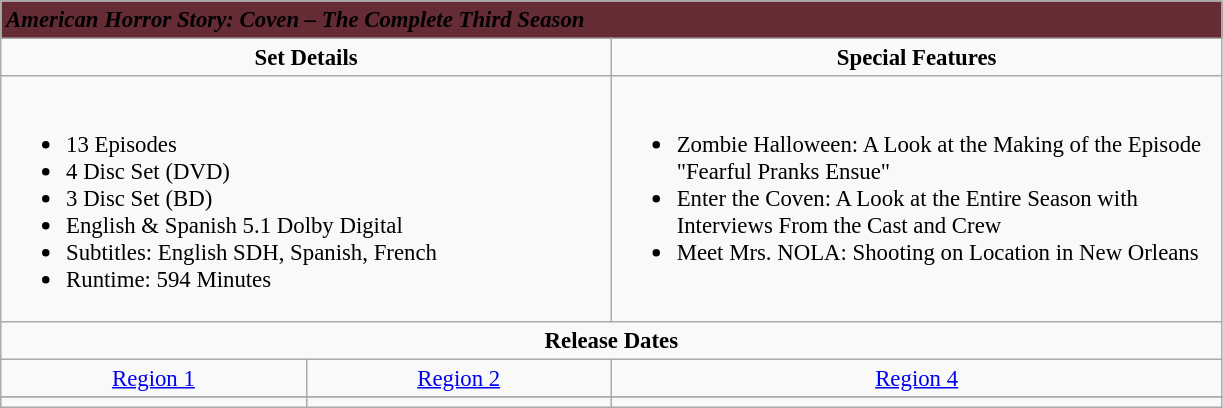<table class="wikitable" style="font-size: 95%;">
<tr style="background:#662C35;">
<td colspan="3"><span> <strong><em>American Horror Story: Coven – The Complete Third Season</em></strong></span></td>
</tr>
<tr style="vertical-align:top; text-align:center;">
<td style="width:400px;" colspan="2"><strong>Set Details</strong></td>
<td style="width:400px; " colspan="2"><strong>Special Features</strong></td>
</tr>
<tr valign="top">
<td colspan="2"  style="text-align:left; width:400px;"><br><ul><li>13 Episodes</li><li>4 Disc Set (DVD)</li><li>3 Disc Set (BD)</li><li>English & Spanish 5.1 Dolby Digital</li><li>Subtitles: English SDH, Spanish, French</li><li>Runtime: 594 Minutes</li></ul></td>
<td colspan="3"  style="text-align:left; width:400px;"><br><ul><li>Zombie Halloween: A Look at the Making of the Episode "Fearful Pranks Ensue"</li><li>Enter the Coven: A Look at the Entire Season with Interviews From the Cast and Crew</li><li>Meet Mrs. NOLA: Shooting on Location in New Orleans</li></ul></td>
</tr>
<tr>
<td colspan="3" style="text-align:center;"><strong>Release Dates</strong></td>
</tr>
<tr>
<td style="text-align:center;"><a href='#'>Region 1</a></td>
<td style="text-align:center;"><a href='#'>Region 2</a></td>
<td style="text-align:center;"><a href='#'>Region 4</a></td>
</tr>
<tr style="text-align:center;">
</tr>
<tr style="text-align:center;">
</tr>
<tr>
<td colspan="1"></td>
<td colspan="1"></td>
<td colspan="1"></td>
</tr>
</table>
